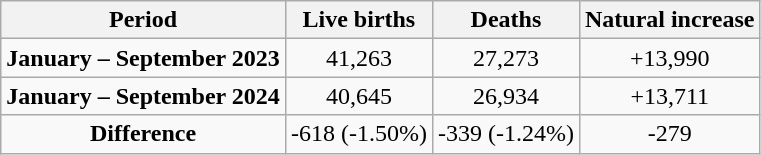<table class="wikitable" style="text-align:center;">
<tr>
<th>Period</th>
<th>Live births</th>
<th>Deaths</th>
<th>Natural increase</th>
</tr>
<tr>
<td><strong>January – September 2023</strong></td>
<td>41,263</td>
<td>27,273</td>
<td>+13,990</td>
</tr>
<tr>
<td><strong>January – September 2024</strong></td>
<td>40,645</td>
<td>26,934</td>
<td>+13,711</td>
</tr>
<tr>
<td><strong>Difference</strong></td>
<td> -618 (-1.50%)</td>
<td> -339 (-1.24%)</td>
<td> -279</td>
</tr>
</table>
